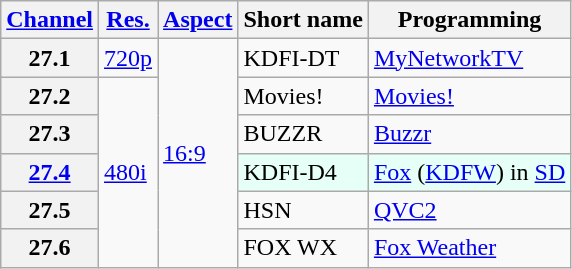<table class="wikitable">
<tr>
<th scope = "col"><a href='#'>Channel</a></th>
<th scope = "col"><a href='#'>Res.</a></th>
<th scope = "col"><a href='#'>Aspect</a></th>
<th scope = "col">Short name</th>
<th scope = "col">Programming</th>
</tr>
<tr>
<th scope = "row">27.1</th>
<td><a href='#'>720p</a></td>
<td rowspan="6"><a href='#'>16:9</a></td>
<td>KDFI-DT</td>
<td><a href='#'>MyNetworkTV</a></td>
</tr>
<tr>
<th scope = "row">27.2</th>
<td rowspan="5"><a href='#'>480i</a></td>
<td>Movies!</td>
<td><a href='#'>Movies!</a></td>
</tr>
<tr>
<th scope = "row">27.3</th>
<td>BUZZR</td>
<td><a href='#'>Buzzr</a></td>
</tr>
<tr>
<th scope = "row"><a href='#'>27.4</a></th>
<td style="background-color: #E6FFF7;">KDFI-D4</td>
<td style="background-color: #E6FFF7;"><a href='#'>Fox</a> (<a href='#'>KDFW</a>) in <a href='#'>SD</a></td>
</tr>
<tr>
<th scope = "row">27.5</th>
<td>HSN</td>
<td><a href='#'>QVC2</a></td>
</tr>
<tr>
<th scope = "row">27.6</th>
<td>FOX WX</td>
<td><a href='#'>Fox Weather</a></td>
</tr>
</table>
